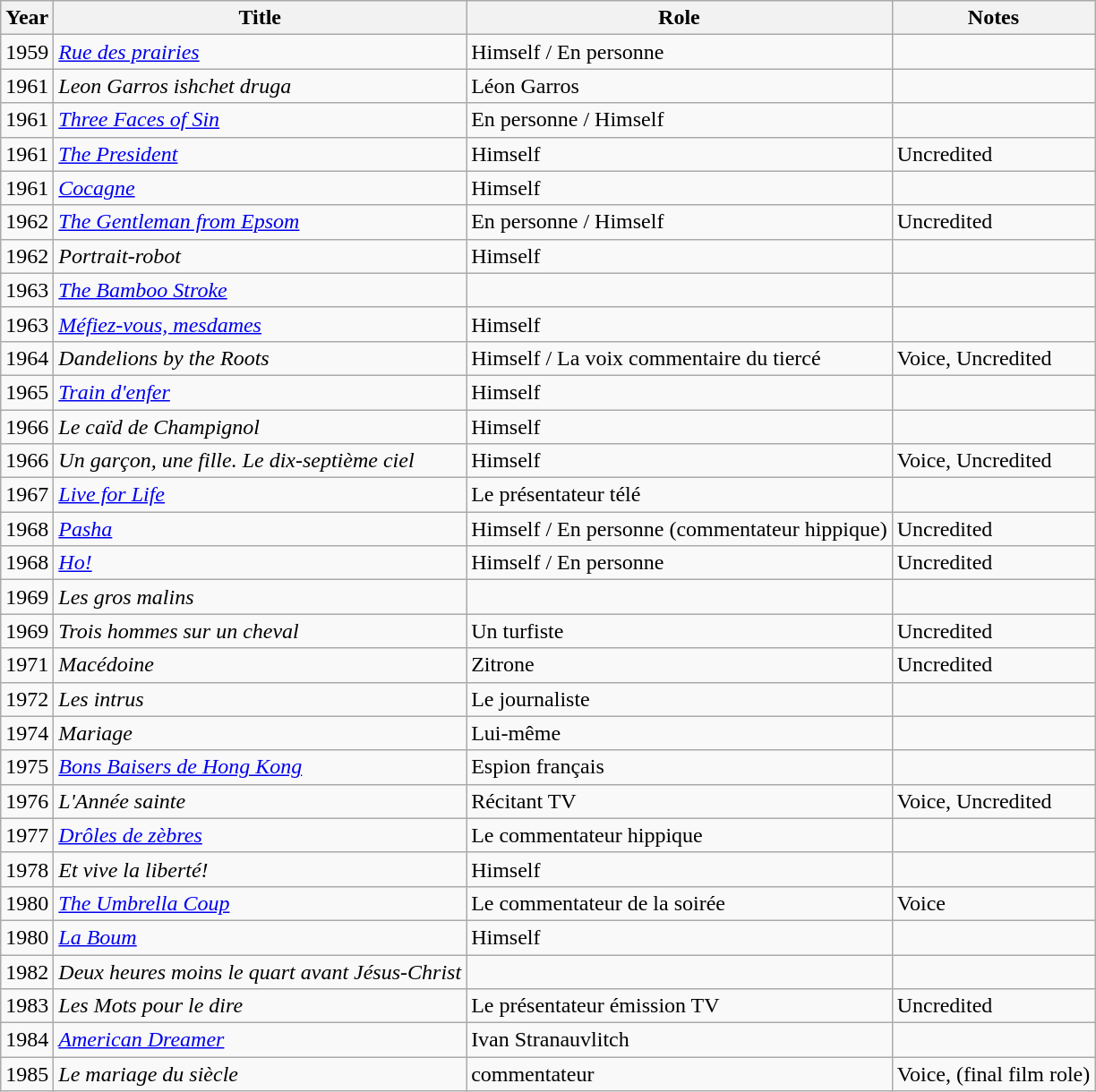<table class="wikitable">
<tr>
<th>Year</th>
<th>Title</th>
<th>Role</th>
<th>Notes</th>
</tr>
<tr>
<td>1959</td>
<td><em><a href='#'>Rue des prairies</a></em></td>
<td>Himself / En personne</td>
<td></td>
</tr>
<tr>
<td>1961</td>
<td><em>Leon Garros ishchet druga</em></td>
<td>Léon Garros</td>
<td></td>
</tr>
<tr>
<td>1961</td>
<td><em><a href='#'>Three Faces of Sin</a></em></td>
<td>En personne / Himself</td>
<td></td>
</tr>
<tr>
<td>1961</td>
<td><em><a href='#'>The President</a></em></td>
<td>Himself</td>
<td>Uncredited</td>
</tr>
<tr>
<td>1961</td>
<td><em><a href='#'>Cocagne</a></em></td>
<td>Himself</td>
<td></td>
</tr>
<tr>
<td>1962</td>
<td><em><a href='#'>The Gentleman from Epsom</a></em></td>
<td>En personne / Himself</td>
<td>Uncredited</td>
</tr>
<tr>
<td>1962</td>
<td><em>Portrait-robot</em></td>
<td>Himself</td>
<td></td>
</tr>
<tr>
<td>1963</td>
<td><em><a href='#'>The Bamboo Stroke</a></em></td>
<td></td>
<td></td>
</tr>
<tr>
<td>1963</td>
<td><em><a href='#'>Méfiez-vous, mesdames</a></em></td>
<td>Himself</td>
<td></td>
</tr>
<tr>
<td>1964</td>
<td><em>Dandelions by the Roots</em></td>
<td>Himself / La voix commentaire du tiercé</td>
<td>Voice, Uncredited</td>
</tr>
<tr>
<td>1965</td>
<td><em><a href='#'>Train d'enfer</a></em></td>
<td>Himself</td>
<td></td>
</tr>
<tr>
<td>1966</td>
<td><em>Le caïd de Champignol</em></td>
<td>Himself</td>
<td></td>
</tr>
<tr>
<td>1966</td>
<td><em>Un garçon, une fille. Le dix-septième ciel</em></td>
<td>Himself</td>
<td>Voice, Uncredited</td>
</tr>
<tr>
<td>1967</td>
<td><em><a href='#'>Live for Life</a></em></td>
<td>Le présentateur télé</td>
<td></td>
</tr>
<tr>
<td>1968</td>
<td><em><a href='#'>Pasha</a></em></td>
<td>Himself / En personne (commentateur hippique)</td>
<td>Uncredited</td>
</tr>
<tr>
<td>1968</td>
<td><em><a href='#'>Ho!</a></em></td>
<td>Himself / En personne</td>
<td>Uncredited</td>
</tr>
<tr>
<td>1969</td>
<td><em>Les gros malins</em></td>
<td></td>
<td></td>
</tr>
<tr>
<td>1969</td>
<td><em>Trois hommes sur un cheval</em></td>
<td>Un turfiste</td>
<td>Uncredited</td>
</tr>
<tr>
<td>1971</td>
<td><em>Macédoine</em></td>
<td>Zitrone</td>
<td>Uncredited</td>
</tr>
<tr>
<td>1972</td>
<td><em>Les intrus</em></td>
<td>Le journaliste</td>
<td></td>
</tr>
<tr>
<td>1974</td>
<td><em>Mariage</em></td>
<td>Lui-même</td>
<td></td>
</tr>
<tr>
<td>1975</td>
<td><em><a href='#'>Bons Baisers de Hong Kong</a></em></td>
<td>Espion français</td>
<td></td>
</tr>
<tr>
<td>1976</td>
<td><em>L'Année sainte</em></td>
<td>Récitant TV</td>
<td>Voice, Uncredited</td>
</tr>
<tr>
<td>1977</td>
<td><em><a href='#'>Drôles de zèbres</a></em></td>
<td>Le commentateur hippique</td>
<td></td>
</tr>
<tr>
<td>1978</td>
<td><em>Et vive la liberté!</em></td>
<td>Himself</td>
<td></td>
</tr>
<tr>
<td>1980</td>
<td><em><a href='#'>The Umbrella Coup</a></em></td>
<td>Le commentateur de la soirée</td>
<td>Voice</td>
</tr>
<tr>
<td>1980</td>
<td><em><a href='#'>La Boum</a></em></td>
<td>Himself</td>
<td></td>
</tr>
<tr>
<td>1982</td>
<td><em>Deux heures moins le quart avant Jésus-Christ</em></td>
<td></td>
<td></td>
</tr>
<tr>
<td>1983</td>
<td><em>Les Mots pour le dire</em></td>
<td>Le présentateur émission TV</td>
<td>Uncredited</td>
</tr>
<tr>
<td>1984</td>
<td><em><a href='#'>American Dreamer</a></em></td>
<td>Ivan Stranauvlitch</td>
<td></td>
</tr>
<tr>
<td>1985</td>
<td><em>Le mariage du siècle</em></td>
<td>commentateur</td>
<td>Voice, (final film role)</td>
</tr>
</table>
